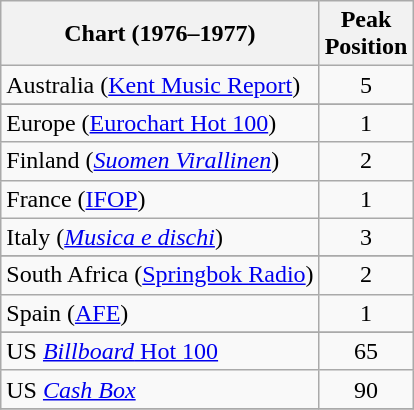<table class="wikitable sortable">
<tr>
<th>Chart (1976–1977)</th>
<th>Peak<br>Position</th>
</tr>
<tr>
<td>Australia (<a href='#'>Kent Music Report</a>)</td>
<td align="center">5</td>
</tr>
<tr>
</tr>
<tr>
</tr>
<tr>
</tr>
<tr>
</tr>
<tr>
<td>Europe (<a href='#'>Eurochart Hot 100</a>)</td>
<td align="center">1</td>
</tr>
<tr>
<td>Finland (<a href='#'><em>Suomen Virallinen</em></a>)</td>
<td align="center">2</td>
</tr>
<tr>
<td>France (<a href='#'>IFOP</a>)</td>
<td align="center">1</td>
</tr>
<tr>
<td>Italy (<em><a href='#'>Musica e dischi</a></em>)</td>
<td align="center">3</td>
</tr>
<tr>
</tr>
<tr>
</tr>
<tr>
</tr>
<tr>
</tr>
<tr>
<td>South Africa (<a href='#'>Springbok Radio</a>)</td>
<td align="center">2</td>
</tr>
<tr>
<td>Spain (<a href='#'>AFE</a>)</td>
<td align="center">1</td>
</tr>
<tr>
</tr>
<tr>
</tr>
<tr>
</tr>
<tr>
<td>US <a href='#'><em>Billboard</em> Hot 100</a></td>
<td align="center">65</td>
</tr>
<tr>
<td>US <em><a href='#'>Cash Box</a></em></td>
<td align="center">90</td>
</tr>
<tr>
</tr>
</table>
